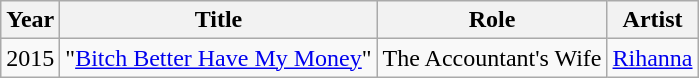<table class="wikitable">
<tr>
<th>Year</th>
<th>Title</th>
<th>Role</th>
<th>Artist</th>
</tr>
<tr>
<td>2015</td>
<td>"<a href='#'>Bitch Better Have My Money</a>"</td>
<td>The Accountant's Wife</td>
<td><a href='#'>Rihanna</a></td>
</tr>
</table>
